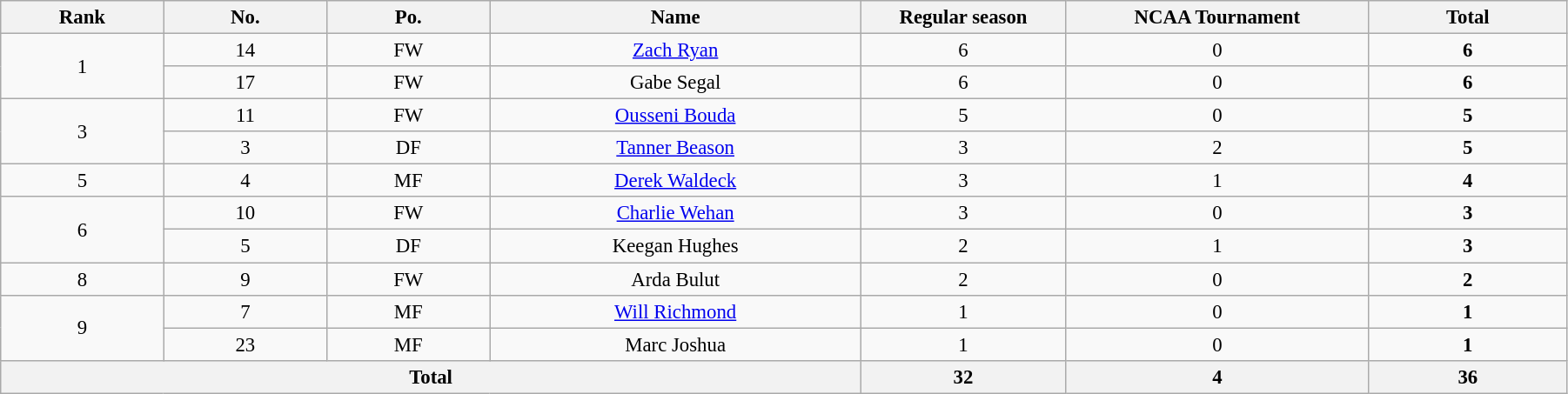<table class="wikitable" style="text-align:center; font-size:95%; width:95%;">
<tr>
<th width=40>Rank</th>
<th width=40>No.</th>
<th width=40>Po.</th>
<th width=100>Name</th>
<th width=50>Regular season</th>
<th width=50>NCAA Tournament</th>
<th width=50>Total</th>
</tr>
<tr>
<td rowspan='2'>1</td>
<td>14</td>
<td>FW</td>
<td><a href='#'>Zach Ryan</a></td>
<td>6</td>
<td>0</td>
<td><strong>6</strong></td>
</tr>
<tr>
<td>17</td>
<td>FW</td>
<td>Gabe Segal</td>
<td>6</td>
<td>0</td>
<td><strong>6</strong></td>
</tr>
<tr>
<td rowspan='2'>3</td>
<td>11</td>
<td>FW</td>
<td><a href='#'>Ousseni Bouda</a></td>
<td>5</td>
<td>0</td>
<td><strong>5</strong></td>
</tr>
<tr>
<td>3</td>
<td>DF</td>
<td><a href='#'>Tanner Beason</a></td>
<td>3</td>
<td>2</td>
<td><strong>5</strong></td>
</tr>
<tr>
<td rowspan='1'>5</td>
<td>4</td>
<td>MF</td>
<td><a href='#'>Derek Waldeck</a></td>
<td>3</td>
<td>1</td>
<td><strong>4</strong></td>
</tr>
<tr>
<td rowspan='2'>6</td>
<td>10</td>
<td>FW</td>
<td><a href='#'>Charlie Wehan</a></td>
<td>3</td>
<td>0</td>
<td><strong>3</strong></td>
</tr>
<tr>
<td>5</td>
<td>DF</td>
<td>Keegan Hughes</td>
<td>2</td>
<td>1</td>
<td><strong>3</strong></td>
</tr>
<tr>
<td rowspan='1'>8</td>
<td>9</td>
<td>FW</td>
<td>Arda Bulut</td>
<td>2</td>
<td>0</td>
<td><strong>2</strong></td>
</tr>
<tr>
<td rowspan='2'>9</td>
<td>7</td>
<td>MF</td>
<td><a href='#'>Will Richmond</a></td>
<td>1</td>
<td>0</td>
<td><strong>1</strong></td>
</tr>
<tr>
<td>23</td>
<td>MF</td>
<td>Marc Joshua</td>
<td>1</td>
<td>0</td>
<td><strong>1</strong></td>
</tr>
<tr>
<th colspan="4">Total</th>
<th>32</th>
<th>4</th>
<th>36</th>
</tr>
</table>
